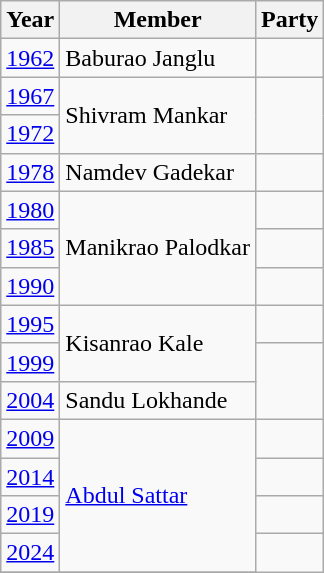<table class="wikitable">
<tr>
<th>Year</th>
<th>Member</th>
<th colspan="2">Party</th>
</tr>
<tr>
<td><a href='#'>1962</a></td>
<td>Baburao Janglu</td>
<td></td>
</tr>
<tr>
<td><a href='#'>1967</a></td>
<td rowspan="2">Shivram Mankar</td>
</tr>
<tr>
<td><a href='#'>1972</a></td>
</tr>
<tr>
<td><a href='#'>1978</a></td>
<td>Namdev Gadekar</td>
<td></td>
</tr>
<tr>
<td><a href='#'>1980</a></td>
<td rowspan="3">Manikrao Palodkar</td>
<td></td>
</tr>
<tr>
<td><a href='#'>1985</a></td>
<td></td>
</tr>
<tr>
<td><a href='#'>1990</a></td>
</tr>
<tr>
<td><a href='#'>1995</a></td>
<td rowspan="2">Kisanrao Kale</td>
<td></td>
</tr>
<tr>
<td><a href='#'>1999</a></td>
</tr>
<tr>
<td><a href='#'>2004</a></td>
<td>Sandu Lokhande</td>
</tr>
<tr>
<td><a href='#'>2009</a></td>
<td rowspan="4"><a href='#'> Abdul Sattar</a></td>
<td></td>
</tr>
<tr>
<td><a href='#'>2014</a></td>
</tr>
<tr>
<td><a href='#'>2019</a></td>
<td></td>
</tr>
<tr>
<td><a href='#'>2024</a></td>
</tr>
<tr>
</tr>
</table>
